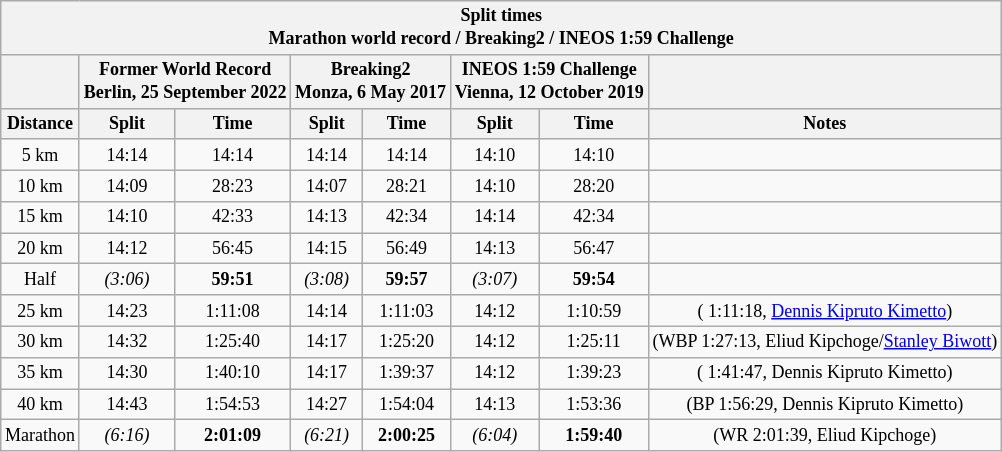<table class="wikitable float-left mw-collapsible mw-collapsed tpl-blanktable" style="font-size:75%; text-align:center">
<tr>
<th colspan="8">Split times<br>Marathon world record / Breaking2 / INEOS 1:59 Challenge</th>
</tr>
<tr>
<th></th>
<th colspan="2">Former World Record<br>Berlin, 25 September 2022</th>
<th colspan="2">Breaking2<br>Monza, 6 May 2017</th>
<th colspan="2">INEOS 1:59 Challenge<br>Vienna, 12 October 2019</th>
<th></th>
</tr>
<tr>
<th>Distance</th>
<th>Split</th>
<th>Time</th>
<th>Split</th>
<th>Time</th>
<th>Split</th>
<th>Time</th>
<th>Notes</th>
</tr>
<tr>
<td>5 km</td>
<td>14:14</td>
<td>14:14</td>
<td>14:14</td>
<td>14:14</td>
<td>14:10</td>
<td>14:10</td>
<td></td>
</tr>
<tr>
<td>10 km</td>
<td>14:09</td>
<td>28:23</td>
<td>14:07</td>
<td>28:21</td>
<td>14:10</td>
<td>28:20</td>
<td></td>
</tr>
<tr>
<td>15 km</td>
<td>14:10</td>
<td>42:33</td>
<td>14:13</td>
<td>42:34</td>
<td>14:14</td>
<td>42:34</td>
<td></td>
</tr>
<tr>
<td>20 km</td>
<td>14:12</td>
<td>56:45</td>
<td>14:15</td>
<td>56:49</td>
<td>14:13</td>
<td>56:47</td>
<td></td>
</tr>
<tr>
<td>Half</td>
<td><em>(3:06)</em></td>
<td><strong>59:51</strong></td>
<td><em>(3:08)</em></td>
<td><strong>59:57</strong></td>
<td><em>(3:07)</em></td>
<td><strong>59:54</strong></td>
<td></td>
</tr>
<tr>
<td>25 km</td>
<td>14:23</td>
<td>1:11:08</td>
<td>14:14</td>
<td>1:11:03</td>
<td>14:12</td>
<td>1:10:59</td>
<td>( 1:11:18, <a href='#'>Dennis Kipruto Kimetto</a>)</td>
</tr>
<tr>
<td>30 km</td>
<td>14:32</td>
<td>1:25:40</td>
<td>14:17</td>
<td>1:25:20</td>
<td>14:12</td>
<td>1:25:11</td>
<td>(WBP 1:27:13, Eliud Kipchoge/<a href='#'>Stanley Biwott</a>)</td>
</tr>
<tr>
<td>35 km</td>
<td>14:30</td>
<td>1:40:10</td>
<td>14:17</td>
<td>1:39:37</td>
<td>14:12</td>
<td>1:39:23</td>
<td>( 1:41:47, Dennis Kipruto Kimetto)</td>
</tr>
<tr>
<td>40 km</td>
<td>14:43</td>
<td>1:54:53</td>
<td>14:27</td>
<td>1:54:04</td>
<td>14:13</td>
<td>1:53:36</td>
<td>(BP 1:56:29, Dennis Kipruto Kimetto)</td>
</tr>
<tr>
<td>Marathon</td>
<td><em>(6:16)</em></td>
<td><strong>2:01:09</strong></td>
<td><em>(6:21)</em></td>
<td><strong>2:00:25</strong></td>
<td><em>(6:04)</em></td>
<td><strong>1:59:40</strong></td>
<td>(WR 2:01:39, Eliud Kipchoge)</td>
</tr>
</table>
